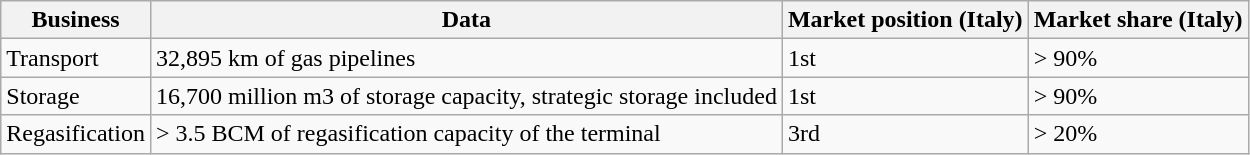<table class="wikitable">
<tr>
<th>Business</th>
<th>Data</th>
<th>Market position (Italy)</th>
<th>Market share (Italy)</th>
</tr>
<tr>
<td>Transport</td>
<td>32,895 km of gas pipelines</td>
<td>1st</td>
<td>> 90%</td>
</tr>
<tr>
<td>Storage</td>
<td>16,700 million m3 of storage capacity, strategic storage included</td>
<td>1st</td>
<td>> 90%</td>
</tr>
<tr>
<td>Regasification</td>
<td>> 3.5 BCM of regasification capacity of the terminal</td>
<td>3rd</td>
<td>> 20%</td>
</tr>
</table>
